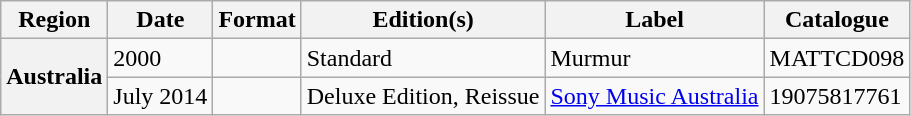<table class="wikitable plainrowheaders">
<tr>
<th scope="col">Region</th>
<th scope="col">Date</th>
<th scope="col">Format</th>
<th scope="col">Edition(s)</th>
<th scope="col">Label</th>
<th scope="col">Catalogue</th>
</tr>
<tr>
<th scope="row" rowspan="2">Australia</th>
<td>2000</td>
<td></td>
<td>Standard</td>
<td>Murmur</td>
<td>MATTCD098</td>
</tr>
<tr>
<td>July 2014</td>
<td></td>
<td>Deluxe Edition, Reissue</td>
<td><a href='#'>Sony Music Australia</a></td>
<td>19075817761</td>
</tr>
</table>
